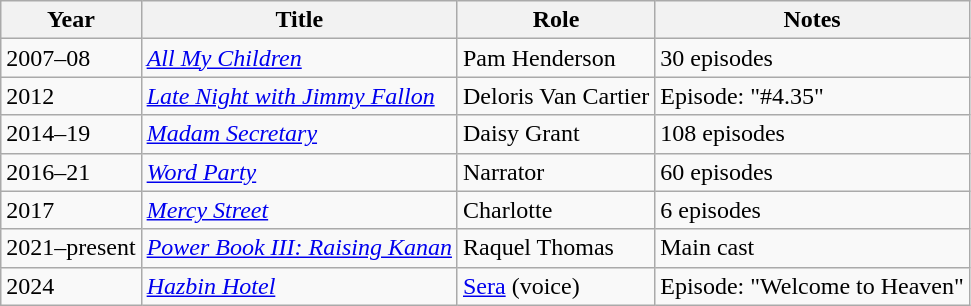<table class="wikitable sortable">
<tr>
<th>Year</th>
<th>Title</th>
<th>Role</th>
<th>Notes</th>
</tr>
<tr>
<td>2007–08</td>
<td><em><a href='#'>All My Children</a></em></td>
<td>Pam Henderson</td>
<td>30 episodes</td>
</tr>
<tr>
<td>2012</td>
<td><em><a href='#'>Late Night with Jimmy Fallon</a></em></td>
<td>Deloris Van Cartier</td>
<td>Episode: "#4.35"</td>
</tr>
<tr>
<td>2014–19</td>
<td><em><a href='#'>Madam Secretary</a></em></td>
<td>Daisy Grant</td>
<td>108 episodes</td>
</tr>
<tr>
<td>2016–21</td>
<td><em><a href='#'>Word Party</a></em></td>
<td>Narrator</td>
<td>60 episodes</td>
</tr>
<tr>
<td>2017</td>
<td><em><a href='#'>Mercy Street</a></em></td>
<td>Charlotte</td>
<td>6 episodes</td>
</tr>
<tr>
<td>2021–present</td>
<td><em><a href='#'>Power Book III: Raising Kanan</a></em></td>
<td>Raquel Thomas</td>
<td>Main cast</td>
</tr>
<tr>
<td>2024</td>
<td><em><a href='#'>Hazbin Hotel</a></em></td>
<td><a href='#'>Sera</a> (voice)</td>
<td>Episode: "Welcome to Heaven"</td>
</tr>
</table>
